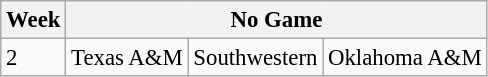<table class="wikitable" style="font-size:95%">
<tr>
<th>Week</th>
<th colspan="10">No Game</th>
</tr>
<tr>
<td>2</td>
<td>Texas A&M</td>
<td>Southwestern</td>
<td>Oklahoma A&M</td>
</tr>
</table>
